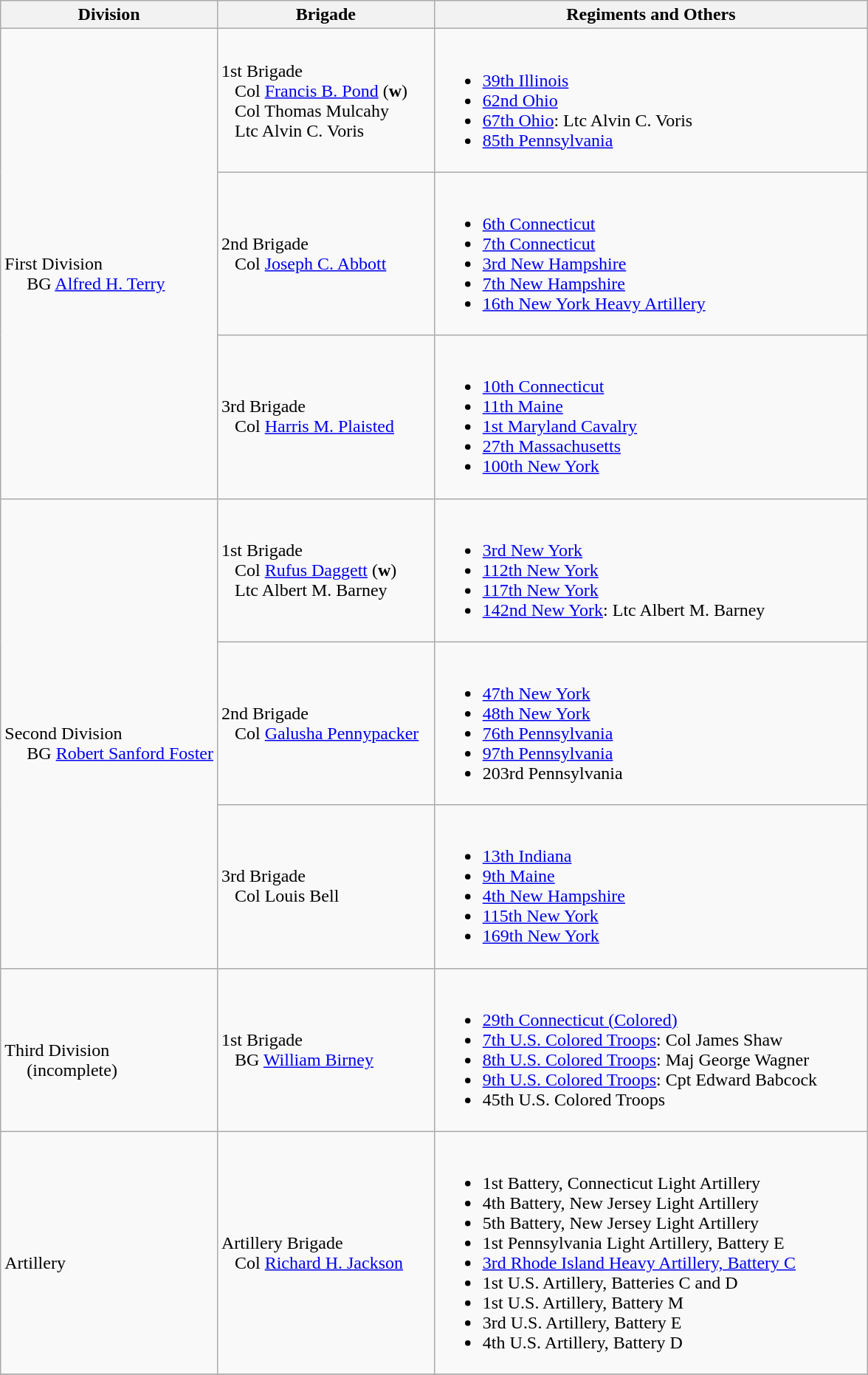<table class="wikitable">
<tr>
<th width=25%>Division</th>
<th width=25%>Brigade</th>
<th>Regiments and Others</th>
</tr>
<tr>
<td rowspan=3><br>First Division
<br>    
BG <a href='#'>Alfred H. Terry</a></td>
<td>1st Brigade<br>  
Col <a href='#'>Francis B. Pond</a> (<strong>w</strong>)<br>   Col Thomas Mulcahy<br>   Ltc Alvin C. Voris</td>
<td><br><ul><li><a href='#'>39th Illinois</a></li><li><a href='#'>62nd Ohio</a></li><li><a href='#'>67th Ohio</a>: Ltc Alvin C. Voris</li><li><a href='#'>85th Pennsylvania</a></li></ul></td>
</tr>
<tr>
<td>2nd Brigade<br>  
Col <a href='#'>Joseph C. Abbott</a></td>
<td><br><ul><li><a href='#'>6th Connecticut</a></li><li><a href='#'>7th Connecticut</a></li><li><a href='#'>3rd New Hampshire</a></li><li><a href='#'>7th New Hampshire</a></li><li><a href='#'>16th New York Heavy Artillery</a></li></ul></td>
</tr>
<tr>
<td>3rd Brigade<br>  
Col <a href='#'>Harris M. Plaisted</a></td>
<td><br><ul><li><a href='#'>10th Connecticut</a></li><li><a href='#'>11th Maine</a></li><li><a href='#'>1st Maryland Cavalry</a></li><li><a href='#'>27th Massachusetts</a></li><li><a href='#'>100th New York</a></li></ul></td>
</tr>
<tr>
<td rowspan=3><br>Second Division
<br>    
BG <a href='#'>Robert Sanford Foster</a></td>
<td>1st Brigade<br>  
Col <a href='#'>Rufus Daggett</a> (<strong>w</strong>)<br>   Ltc Albert M. Barney</td>
<td><br><ul><li><a href='#'>3rd New York</a></li><li><a href='#'>112th New York</a></li><li><a href='#'>117th New York</a></li><li><a href='#'>142nd New York</a>: Ltc Albert M. Barney</li></ul></td>
</tr>
<tr>
<td>2nd Brigade<br>  
Col <a href='#'>Galusha Pennypacker</a></td>
<td><br><ul><li><a href='#'>47th New York</a></li><li><a href='#'>48th New York</a></li><li><a href='#'>76th Pennsylvania</a></li><li><a href='#'>97th Pennsylvania</a></li><li>203rd Pennsylvania</li></ul></td>
</tr>
<tr>
<td>3rd Brigade<br>  
Col Louis Bell</td>
<td><br><ul><li><a href='#'>13th Indiana</a></li><li><a href='#'>9th Maine</a></li><li><a href='#'>4th New Hampshire</a></li><li><a href='#'>115th New York</a></li><li><a href='#'>169th New York</a></li></ul></td>
</tr>
<tr>
<td rowspan=1><br>Third Division
<br>    
(incomplete)</td>
<td>1st Brigade<br>  
BG <a href='#'>William Birney</a></td>
<td><br><ul><li><a href='#'>29th Connecticut (Colored)</a></li><li><a href='#'>7th U.S. Colored Troops</a>: Col James Shaw</li><li><a href='#'>8th U.S. Colored Troops</a>: Maj George Wagner</li><li><a href='#'>9th U.S. Colored Troops</a>: Cpt Edward Babcock</li><li>45th U.S. Colored Troops</li></ul></td>
</tr>
<tr>
<td rowspan=1><br>Artillery</td>
<td>Artillery Brigade<br>  
Col <a href='#'>Richard H. Jackson</a></td>
<td><br><ul><li>1st Battery, Connecticut Light Artillery</li><li>4th Battery, New Jersey Light Artillery</li><li>5th Battery, New Jersey Light Artillery</li><li>1st Pennsylvania Light Artillery, Battery E</li><li><a href='#'>3rd Rhode Island Heavy Artillery, Battery C</a></li><li>1st U.S. Artillery, Batteries C and D</li><li>1st U.S. Artillery, Battery M</li><li>3rd U.S. Artillery, Battery E</li><li>4th U.S. Artillery, Battery D</li></ul></td>
</tr>
<tr>
</tr>
</table>
